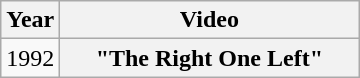<table class="wikitable plainrowheaders">
<tr>
<th>Year</th>
<th style="width:12em;">Video</th>
</tr>
<tr>
<td>1992</td>
<th scope="row">"The Right One Left"</th>
</tr>
</table>
